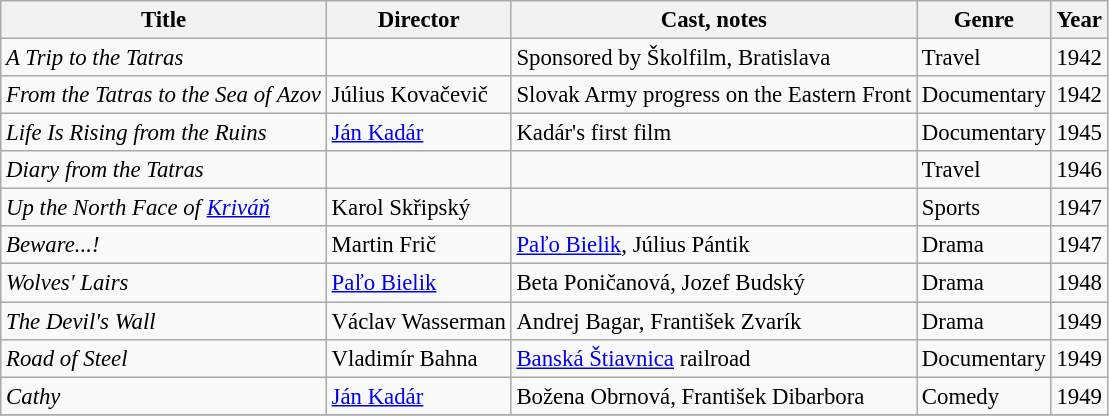<table class="wikitable" style="font-size: 95%;">
<tr>
<th>Title</th>
<th>Director</th>
<th>Cast, notes</th>
<th>Genre</th>
<th>Year</th>
</tr>
<tr>
<td><em>A Trip to the Tatras</em></td>
<td></td>
<td>Sponsored by Školfilm, Bratislava</td>
<td>Travel</td>
<td>1942</td>
</tr>
<tr>
<td><em>From the Tatras to the Sea of Azov</em></td>
<td>Július Kovačevič</td>
<td>Slovak Army progress on the Eastern Front</td>
<td>Documentary</td>
<td>1942</td>
</tr>
<tr>
<td><em>Life Is Rising from the Ruins</em></td>
<td><a href='#'>Ján Kadár</a></td>
<td>Kadár's first film</td>
<td>Documentary</td>
<td>1945</td>
</tr>
<tr>
<td><em>Diary from the Tatras</em></td>
<td></td>
<td></td>
<td>Travel</td>
<td>1946</td>
</tr>
<tr>
<td><em>Up the North Face of <a href='#'>Kriváň</a></em></td>
<td>Karol Skřipský</td>
<td></td>
<td>Sports</td>
<td>1947</td>
</tr>
<tr>
<td><em>Beware...!</em></td>
<td>Martin Frič</td>
<td><a href='#'>Paľo Bielik</a>, Július Pántik</td>
<td>Drama</td>
<td>1947</td>
</tr>
<tr>
<td><em>Wolves' Lairs</em></td>
<td><a href='#'>Paľo Bielik</a></td>
<td>Beta Poničanová, Jozef Budský</td>
<td>Drama</td>
<td>1948</td>
</tr>
<tr>
<td><em>The Devil's Wall</em></td>
<td>Václav Wasserman</td>
<td>Andrej Bagar, František Zvarík</td>
<td>Drama</td>
<td>1949</td>
</tr>
<tr>
<td><em>Road of Steel</em></td>
<td>Vladimír Bahna</td>
<td><a href='#'>Banská Štiavnica</a> railroad</td>
<td>Documentary</td>
<td>1949</td>
</tr>
<tr>
<td><em>Cathy</em></td>
<td><a href='#'>Ján Kadár</a></td>
<td>Božena Obrnová, František Dibarbora</td>
<td>Comedy</td>
<td>1949</td>
</tr>
<tr>
</tr>
</table>
